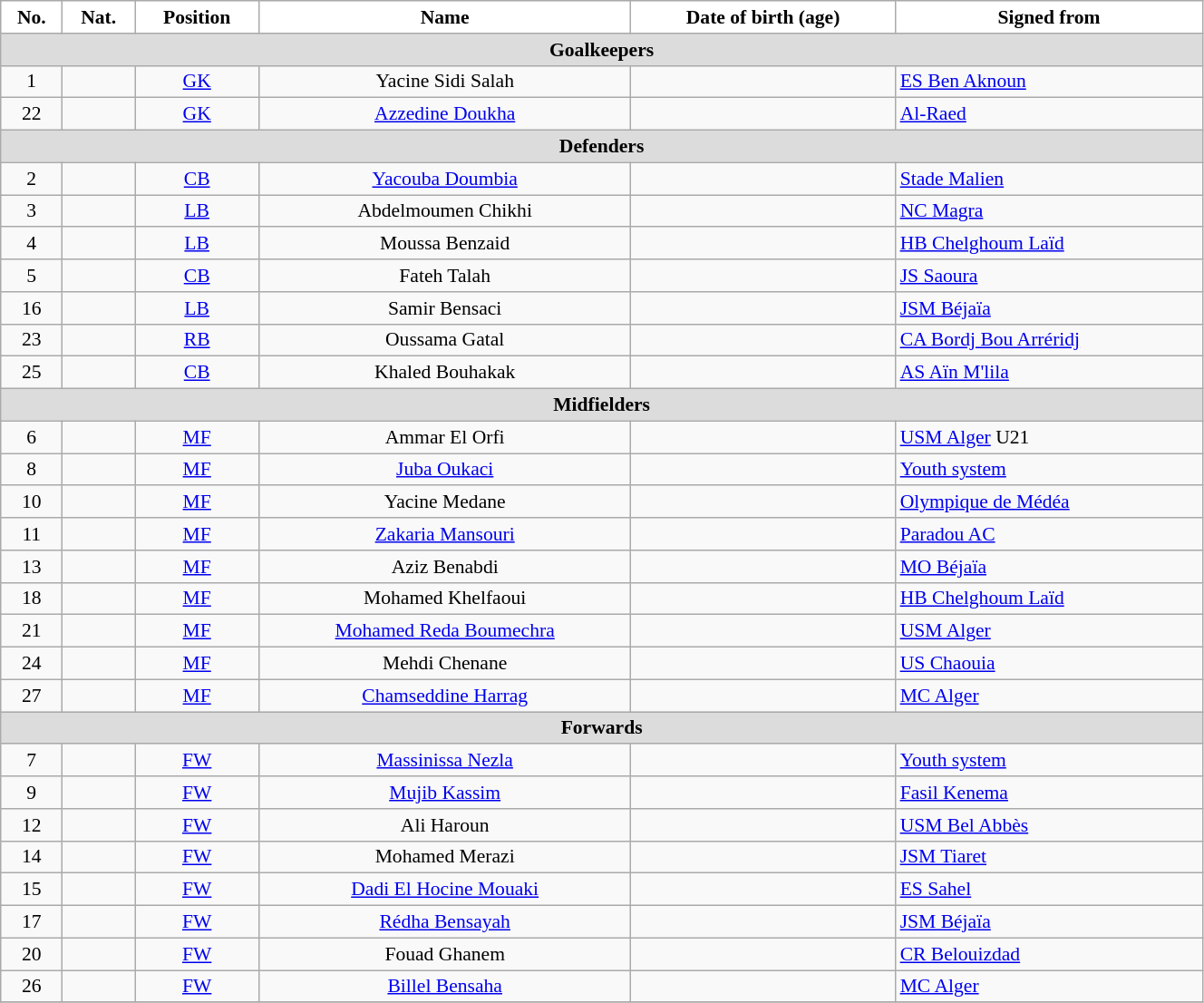<table class="wikitable" style="text-align:center; font-size:90%; width:70%">
<tr>
<th style="background:white; color:black; text-align:center;">No.</th>
<th style="background:white; color:black; text-align:center;">Nat.</th>
<th style="background:white; color:black; text-align:center;">Position</th>
<th style="background:white; color:black; text-align:center;">Name</th>
<th style="background:white; color:black; text-align:center;">Date of birth (age)</th>
<th style="background:white; color:black; text-align:center;">Signed from</th>
</tr>
<tr>
<th colspan=10 style="background:#DCDCDC; text-align:center;">Goalkeepers</th>
</tr>
<tr>
<td>1</td>
<td></td>
<td><a href='#'>GK</a></td>
<td>Yacine Sidi Salah</td>
<td></td>
<td style="text-align:left"> <a href='#'>ES Ben Aknoun</a></td>
</tr>
<tr>
<td>22</td>
<td></td>
<td><a href='#'>GK</a></td>
<td><a href='#'>Azzedine Doukha</a></td>
<td></td>
<td style="text-align:left"> <a href='#'>Al-Raed</a></td>
</tr>
<tr>
<th colspan=10 style="background:#DCDCDC; text-align:center;">Defenders</th>
</tr>
<tr>
<td>2</td>
<td></td>
<td><a href='#'>CB</a></td>
<td><a href='#'>Yacouba Doumbia</a></td>
<td></td>
<td style="text-align:left"> <a href='#'>Stade Malien</a></td>
</tr>
<tr>
<td>3</td>
<td></td>
<td><a href='#'>LB</a></td>
<td>Abdelmoumen Chikhi</td>
<td></td>
<td style="text-align:left"> <a href='#'>NC Magra</a></td>
</tr>
<tr>
<td>4</td>
<td></td>
<td><a href='#'>LB</a></td>
<td>Moussa Benzaid</td>
<td></td>
<td style="text-align:left"> <a href='#'>HB Chelghoum Laïd</a></td>
</tr>
<tr>
<td>5</td>
<td></td>
<td><a href='#'>CB</a></td>
<td>Fateh Talah</td>
<td></td>
<td style="text-align:left"> <a href='#'>JS Saoura</a></td>
</tr>
<tr>
<td>16</td>
<td></td>
<td><a href='#'>LB</a></td>
<td>Samir Bensaci</td>
<td></td>
<td style="text-align:left"> <a href='#'>JSM Béjaïa</a></td>
</tr>
<tr>
<td>23</td>
<td></td>
<td><a href='#'>RB</a></td>
<td>Oussama Gatal</td>
<td></td>
<td style="text-align:left"> <a href='#'>CA Bordj Bou Arréridj</a></td>
</tr>
<tr>
<td>25</td>
<td></td>
<td><a href='#'>CB</a></td>
<td>Khaled Bouhakak</td>
<td></td>
<td style="text-align:left"> <a href='#'>AS Aïn M'lila</a></td>
</tr>
<tr>
<th colspan=10 style="background:#DCDCDC; text-align:center;">Midfielders</th>
</tr>
<tr>
<td>6</td>
<td></td>
<td><a href='#'>MF</a></td>
<td>Ammar El Orfi</td>
<td></td>
<td style="text-align:left"> <a href='#'>USM Alger</a> U21</td>
</tr>
<tr>
<td>8</td>
<td></td>
<td><a href='#'>MF</a></td>
<td><a href='#'>Juba Oukaci</a></td>
<td></td>
<td style="text-align:left"> <a href='#'>Youth system</a></td>
</tr>
<tr>
<td>10</td>
<td></td>
<td><a href='#'>MF</a></td>
<td>Yacine Medane</td>
<td></td>
<td style="text-align:left"> <a href='#'>Olympique de Médéa</a></td>
</tr>
<tr>
<td>11</td>
<td></td>
<td><a href='#'>MF</a></td>
<td><a href='#'>Zakaria Mansouri</a></td>
<td></td>
<td style="text-align:left"> <a href='#'>Paradou AC</a></td>
</tr>
<tr>
<td>13</td>
<td></td>
<td><a href='#'>MF</a></td>
<td>Aziz Benabdi</td>
<td></td>
<td style="text-align:left"> <a href='#'>MO Béjaïa</a></td>
</tr>
<tr>
<td>18</td>
<td></td>
<td><a href='#'>MF</a></td>
<td>Mohamed Khelfaoui</td>
<td></td>
<td style="text-align:left"> <a href='#'>HB Chelghoum Laïd</a></td>
</tr>
<tr>
<td>21</td>
<td></td>
<td><a href='#'>MF</a></td>
<td><a href='#'>Mohamed Reda Boumechra</a></td>
<td></td>
<td style="text-align:left"> <a href='#'>USM Alger</a></td>
</tr>
<tr>
<td>24</td>
<td></td>
<td><a href='#'>MF</a></td>
<td>Mehdi Chenane</td>
<td></td>
<td style="text-align:left"> <a href='#'>US Chaouia</a></td>
</tr>
<tr>
<td>27</td>
<td></td>
<td><a href='#'>MF</a></td>
<td><a href='#'>Chamseddine Harrag</a></td>
<td></td>
<td style="text-align:left"> <a href='#'>MC Alger</a></td>
</tr>
<tr>
<th colspan=10 style="background:#DCDCDC; text-align:center;">Forwards</th>
</tr>
<tr>
<td>7</td>
<td></td>
<td><a href='#'>FW</a></td>
<td><a href='#'>Massinissa Nezla</a></td>
<td></td>
<td style="text-align:left"> <a href='#'>Youth system</a></td>
</tr>
<tr>
<td>9</td>
<td></td>
<td><a href='#'>FW</a></td>
<td><a href='#'>Mujib Kassim</a></td>
<td></td>
<td style="text-align:left"> <a href='#'>Fasil Kenema</a></td>
</tr>
<tr>
<td>12</td>
<td></td>
<td><a href='#'>FW</a></td>
<td>Ali Haroun</td>
<td></td>
<td style="text-align:left"> <a href='#'>USM Bel Abbès</a></td>
</tr>
<tr>
<td>14</td>
<td></td>
<td><a href='#'>FW</a></td>
<td>Mohamed Merazi</td>
<td></td>
<td style="text-align:left"> <a href='#'>JSM Tiaret</a></td>
</tr>
<tr>
<td>15</td>
<td></td>
<td><a href='#'>FW</a></td>
<td><a href='#'>Dadi El Hocine Mouaki</a></td>
<td></td>
<td style="text-align:left"> <a href='#'>ES Sahel</a></td>
</tr>
<tr>
<td>17</td>
<td></td>
<td><a href='#'>FW</a></td>
<td><a href='#'>Rédha Bensayah</a></td>
<td></td>
<td style="text-align:left"> <a href='#'>JSM Béjaïa</a></td>
</tr>
<tr>
<td>20</td>
<td></td>
<td><a href='#'>FW</a></td>
<td>Fouad Ghanem</td>
<td></td>
<td style="text-align:left"> <a href='#'>CR Belouizdad</a></td>
</tr>
<tr>
<td>26</td>
<td></td>
<td><a href='#'>FW</a></td>
<td><a href='#'>Billel Bensaha</a></td>
<td></td>
<td style="text-align:left"> <a href='#'>MC Alger</a></td>
</tr>
<tr>
</tr>
</table>
